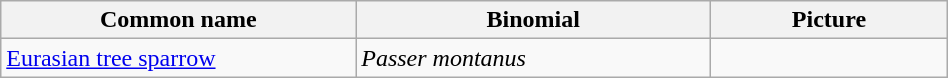<table width=50% class="wikitable">
<tr>
<th width=30%>Common name</th>
<th width=30%>Binomial</th>
<th width=20%>Picture</th>
</tr>
<tr>
<td><a href='#'>Eurasian tree sparrow</a></td>
<td><em>Passer montanus</em></td>
<td></td>
</tr>
</table>
